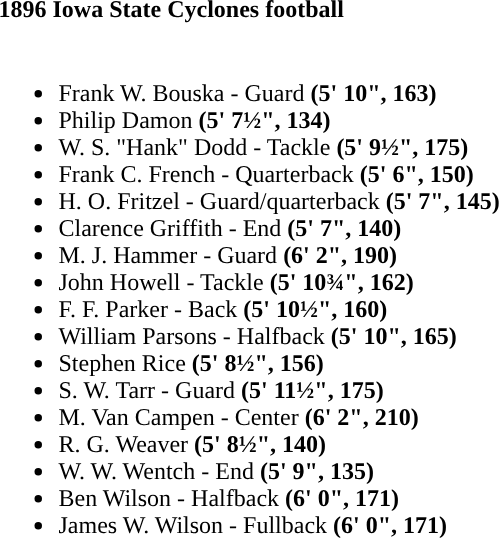<table class="toccolours" style="text-align: left;">
<tr>
<td colspan="6"><strong>1896 Iowa State Cyclones football</strong></td>
</tr>
<tr>
<td valign="top"><br><ul><li>Frank W. Bouska - Guard <strong>(5' 10", 163)</strong></li><li>Philip Damon <strong>(5' 7½", 134)</strong></li><li>W. S. "Hank" Dodd - Tackle <strong>(5' 9½", 175)</strong></li><li>Frank C. French - Quarterback <strong>(5' 6", 150)</strong></li><li>H. O. Fritzel - Guard/quarterback <strong>(5' 7", 145)</strong></li><li>Clarence Griffith - End <strong>(5' 7", 140)</strong></li><li>M. J. Hammer - Guard <strong>(6' 2", 190)</strong></li><li>John Howell - Tackle <strong>(5' 10¾", 162)</strong></li><li>F. F. Parker - Back <strong>(5' 10½", 160)</strong></li><li>William Parsons - Halfback <strong>(5' 10", 165)</strong></li><li>Stephen Rice <strong>(5' 8½", 156)</strong></li><li>S. W. Tarr - Guard <strong>(5' 11½", 175)</strong></li><li>M. Van Campen - Center  <strong>(6' 2", 210)</strong></li><li>R. G. Weaver <strong>(5' 8½", 140)</strong></li><li>W. W. Wentch - End <strong>(5' 9", 135)</strong></li><li>Ben Wilson - Halfback <strong>(6' 0", 171)</strong></li><li>James W. Wilson - Fullback <strong>(6' 0", 171)</strong></li></ul></td>
</tr>
</table>
